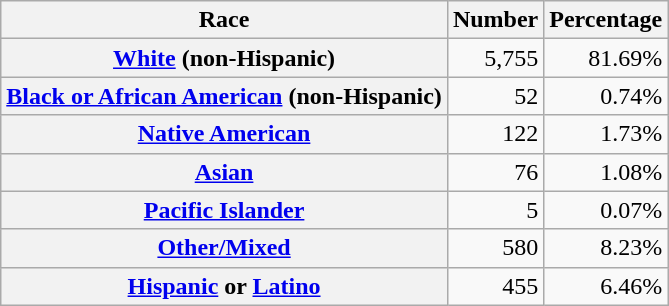<table class="wikitable" style="text-align:right">
<tr>
<th scope="col">Race</th>
<th scope="col">Number</th>
<th scope="col">Percentage</th>
</tr>
<tr>
<th scope="row"><a href='#'>White</a> (non-Hispanic)</th>
<td>5,755</td>
<td>81.69%</td>
</tr>
<tr>
<th scope="row"><a href='#'>Black or African American</a> (non-Hispanic)</th>
<td>52</td>
<td>0.74%</td>
</tr>
<tr>
<th scope="row"><a href='#'>Native American</a></th>
<td>122</td>
<td>1.73%</td>
</tr>
<tr>
<th scope="row"><a href='#'>Asian</a></th>
<td>76</td>
<td>1.08%</td>
</tr>
<tr>
<th scope="row"><a href='#'>Pacific Islander</a></th>
<td>5</td>
<td>0.07%</td>
</tr>
<tr>
<th scope="row"><a href='#'>Other/Mixed</a></th>
<td>580</td>
<td>8.23%</td>
</tr>
<tr>
<th scope="row"><a href='#'>Hispanic</a> or <a href='#'>Latino</a></th>
<td>455</td>
<td>6.46%</td>
</tr>
</table>
